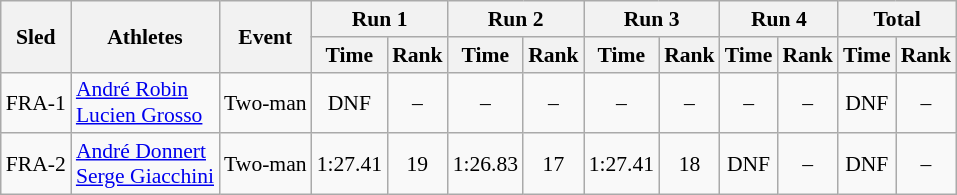<table class="wikitable" border="1" style="font-size:90%">
<tr>
<th rowspan="2">Sled</th>
<th rowspan="2">Athletes</th>
<th rowspan="2">Event</th>
<th colspan="2">Run 1</th>
<th colspan="2">Run 2</th>
<th colspan="2">Run 3</th>
<th colspan="2">Run 4</th>
<th colspan="2">Total</th>
</tr>
<tr>
<th>Time</th>
<th>Rank</th>
<th>Time</th>
<th>Rank</th>
<th>Time</th>
<th>Rank</th>
<th>Time</th>
<th>Rank</th>
<th>Time</th>
<th>Rank</th>
</tr>
<tr>
<td align="center">FRA-1</td>
<td><a href='#'>André Robin</a><br><a href='#'>Lucien Grosso</a></td>
<td>Two-man</td>
<td align="center">DNF</td>
<td align="center">–</td>
<td align="center">–</td>
<td align="center">–</td>
<td align="center">–</td>
<td align="center">–</td>
<td align="center">–</td>
<td align="center">–</td>
<td align="center">DNF</td>
<td align="center">–</td>
</tr>
<tr>
<td align="center">FRA-2</td>
<td><a href='#'>André Donnert</a><br><a href='#'>Serge Giacchini</a></td>
<td>Two-man</td>
<td align="center">1:27.41</td>
<td align="center">19</td>
<td align="center">1:26.83</td>
<td align="center">17</td>
<td align="center">1:27.41</td>
<td align="center">18</td>
<td align="center">DNF</td>
<td align="center">–</td>
<td align="center">DNF</td>
<td align="center">–</td>
</tr>
</table>
